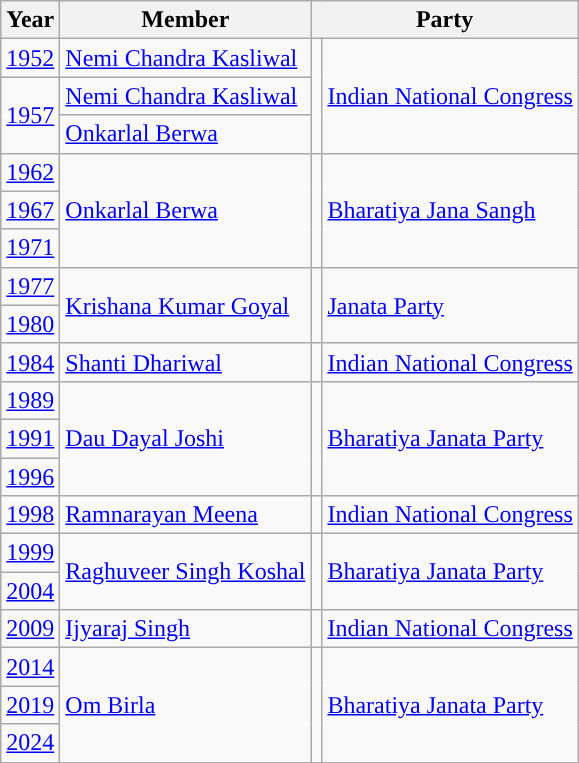<table class="wikitable">
<tr>
<th>Year</th>
<th>Member</th>
<th colspan="2">Party</th>
</tr>
<tr>
<td><a href='#'>1952</a></td>
<td><a href='#'>Nemi Chandra Kasliwal</a></td>
<td rowspan="3" style="background-color: "></td>
<td rowspan="3"><a href='#'>Indian National Congress</a></td>
</tr>
<tr>
<td rowspan="2"><a href='#'>1957</a></td>
<td><a href='#'>Nemi Chandra Kasliwal</a></td>
</tr>
<tr>
<td><a href='#'>Onkarlal Berwa</a></td>
</tr>
<tr>
<td><a href='#'>1962</a></td>
<td rowspan="3"><a href='#'>Onkarlal Berwa</a></td>
<td rowspan="3" style="background-color: "></td>
<td rowspan="3"><a href='#'>Bharatiya Jana Sangh</a></td>
</tr>
<tr>
<td><a href='#'>1967</a></td>
</tr>
<tr>
<td><a href='#'>1971</a></td>
</tr>
<tr>
<td><a href='#'>1977</a></td>
<td rowspan="2"><a href='#'>Krishana Kumar Goyal</a></td>
<td rowspan="2" style="background-color: "></td>
<td rowspan="2"><a href='#'>Janata Party</a></td>
</tr>
<tr>
<td><a href='#'>1980</a></td>
</tr>
<tr>
<td><a href='#'>1984</a></td>
<td><a href='#'>Shanti Dhariwal</a></td>
<td style="background-color: "></td>
<td><a href='#'>Indian National Congress</a></td>
</tr>
<tr>
<td><a href='#'>1989</a></td>
<td rowspan="3"><a href='#'>Dau Dayal Joshi</a></td>
<td rowspan="3" style="background-color: "></td>
<td rowspan="3"><a href='#'>Bharatiya Janata Party</a></td>
</tr>
<tr>
<td><a href='#'>1991</a></td>
</tr>
<tr>
<td><a href='#'>1996</a></td>
</tr>
<tr>
<td><a href='#'>1998</a></td>
<td><a href='#'>Ramnarayan Meena</a></td>
<td style="background-color: "></td>
<td><a href='#'>Indian National Congress</a></td>
</tr>
<tr>
<td><a href='#'>1999</a></td>
<td rowspan="2"><a href='#'>Raghuveer Singh Koshal</a></td>
<td rowspan="2" style="background-color: "></td>
<td rowspan="2"><a href='#'>Bharatiya Janata Party</a></td>
</tr>
<tr>
<td><a href='#'>2004</a></td>
</tr>
<tr>
<td><a href='#'>2009</a></td>
<td><a href='#'>Ijyaraj Singh</a></td>
<td style="background-color: "></td>
<td><a href='#'>Indian National Congress</a></td>
</tr>
<tr>
<td><a href='#'>2014</a></td>
<td rowspan="3"><a href='#'>Om Birla</a></td>
<td rowspan="3" style="background-color: "></td>
<td rowspan="3"><a href='#'>Bharatiya Janata Party</a></td>
</tr>
<tr>
<td><a href='#'>2019</a></td>
</tr>
<tr>
<td><a href='#'>2024</a></td>
</tr>
</table>
